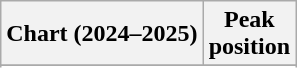<table class="wikitable sortable plainrowheaders" style="text-align:center">
<tr>
<th scope="col">Chart (2024–2025)</th>
<th scope="col">Peak<br>position</th>
</tr>
<tr>
</tr>
<tr>
</tr>
<tr>
</tr>
<tr>
</tr>
<tr>
</tr>
</table>
